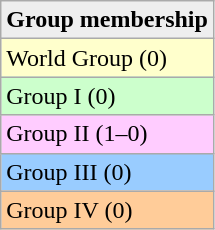<table class="wikitable">
<tr bgcolor="#eeeeee">
<td><strong>Group membership</strong></td>
</tr>
<tr bgcolor="#FFFFCC">
<td>World Group (0)</td>
</tr>
<tr bgcolor="#CCFFCC">
<td>Group I (0)</td>
</tr>
<tr bgcolor="#FFCCFF">
<td>Group II (1–0)</td>
</tr>
<tr bgcolor="#99CCFF">
<td>Group III (0)</td>
</tr>
<tr bgcolor="#FFCC99">
<td>Group IV (0)</td>
</tr>
</table>
